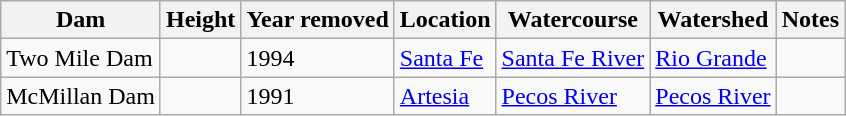<table class="wikitable sortable">
<tr>
<th>Dam</th>
<th>Height</th>
<th>Year removed</th>
<th>Location</th>
<th>Watercourse</th>
<th>Watershed</th>
<th>Notes</th>
</tr>
<tr>
<td>Two Mile Dam</td>
<td></td>
<td>1994</td>
<td><a href='#'>Santa Fe</a><br></td>
<td><a href='#'>Santa Fe River</a></td>
<td><a href='#'>Rio Grande</a></td>
<td></td>
</tr>
<tr>
<td>McMillan Dam</td>
<td></td>
<td>1991</td>
<td><a href='#'>Artesia</a><br></td>
<td><a href='#'>Pecos River</a></td>
<td><a href='#'>Pecos River</a></td>
<td></td>
</tr>
</table>
